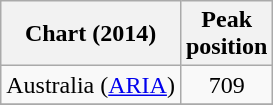<table class="wikitable">
<tr>
<th>Chart (2014)</th>
<th>Peak<br>position</th>
</tr>
<tr>
<td>Australia (<a href='#'>ARIA</a>)</td>
<td style="text-align:center;">709 </td>
</tr>
<tr>
</tr>
</table>
